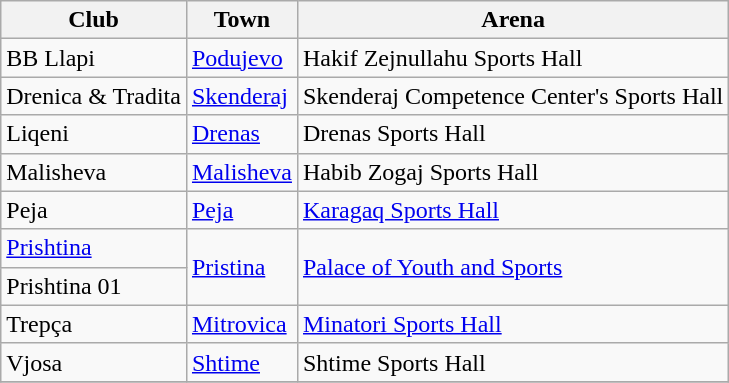<table class="wikitable sortable">
<tr>
<th>Club</th>
<th>Town</th>
<th>Arena</th>
</tr>
<tr>
<td>BB Llapi</td>
<td><a href='#'>Podujevo</a></td>
<td>Hakif Zejnullahu Sports Hall</td>
</tr>
<tr>
<td>Drenica & Tradita</td>
<td><a href='#'>Skenderaj</a></td>
<td>Skenderaj Competence Center's Sports Hall</td>
</tr>
<tr>
<td>Liqeni</td>
<td><a href='#'>Drenas</a></td>
<td>Drenas Sports Hall</td>
</tr>
<tr>
<td>Malisheva</td>
<td><a href='#'>Malisheva</a></td>
<td>Habib Zogaj Sports Hall</td>
</tr>
<tr>
<td>Peja</td>
<td><a href='#'>Peja</a></td>
<td><a href='#'>Karagaq Sports Hall</a></td>
</tr>
<tr>
<td><a href='#'>Prishtina</a></td>
<td rowspan="2"><a href='#'>Pristina</a></td>
<td rowspan="2"><a href='#'>Palace of Youth and Sports</a></td>
</tr>
<tr>
<td>Prishtina 01</td>
</tr>
<tr>
<td FC Trepça>Trepça</td>
<td><a href='#'>Mitrovica</a></td>
<td><a href='#'>Minatori Sports Hall</a></td>
</tr>
<tr>
<td FC Vjosa>Vjosa</td>
<td><a href='#'>Shtime</a></td>
<td>Shtime Sports Hall</td>
</tr>
<tr>
</tr>
</table>
